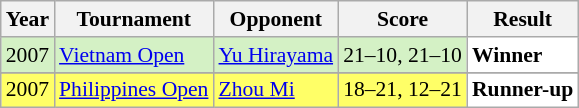<table class="sortable wikitable" style="font-size: 90%;">
<tr>
<th>Year</th>
<th>Tournament</th>
<th>Opponent</th>
<th>Score</th>
<th>Result</th>
</tr>
<tr style="background:#D4F1C5">
<td align="center">2007</td>
<td align="left"><a href='#'>Vietnam Open</a></td>
<td align="left"> <a href='#'>Yu Hirayama</a></td>
<td align="left">21–10, 21–10</td>
<td style="text-align:left; background:white"> <strong>Winner</strong></td>
</tr>
<tr>
</tr>
<tr style="background:#FFFF67">
<td align="center">2007</td>
<td align="left"><a href='#'>Philippines Open</a></td>
<td align="left"> <a href='#'>Zhou Mi</a></td>
<td align="left">18–21, 12–21</td>
<td style="text-align:left; background:white"> <strong>Runner-up</strong></td>
</tr>
</table>
